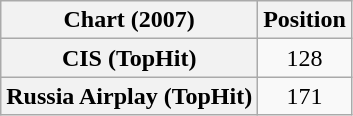<table class="wikitable plainrowheaders" style="text-align:center">
<tr>
<th>Chart (2007)</th>
<th>Position</th>
</tr>
<tr>
<th scope="row">CIS (TopHit)</th>
<td>128</td>
</tr>
<tr>
<th scope="row">Russia Airplay (TopHit)</th>
<td>171</td>
</tr>
</table>
